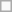<table class="wikitable" style="white-space:nowrap;">
<tr>
<td></td>
</tr>
</table>
